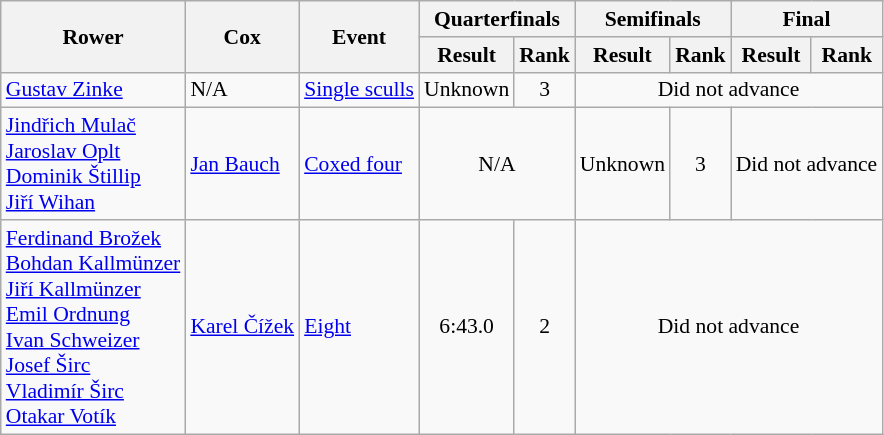<table class=wikitable style="font-size:90%">
<tr>
<th rowspan=2>Rower</th>
<th rowspan=2>Cox</th>
<th rowspan=2>Event</th>
<th colspan=2>Quarterfinals</th>
<th colspan=2>Semifinals</th>
<th colspan=2>Final</th>
</tr>
<tr>
<th>Result</th>
<th>Rank</th>
<th>Result</th>
<th>Rank</th>
<th>Result</th>
<th>Rank</th>
</tr>
<tr>
<td><a href='#'>Gustav Zinke</a></td>
<td>N/A</td>
<td><a href='#'>Single sculls</a></td>
<td align=center>Unknown</td>
<td align=center>3</td>
<td align=center colspan=4>Did not advance</td>
</tr>
<tr>
<td><a href='#'>Jindřich Mulač</a> <br> <a href='#'>Jaroslav Oplt</a> <br> <a href='#'>Dominik Štillip</a> <br> <a href='#'>Jiří Wihan</a></td>
<td><a href='#'>Jan Bauch</a></td>
<td><a href='#'>Coxed four</a></td>
<td align=center colspan=2>N/A</td>
<td align=center>Unknown</td>
<td align=center>3</td>
<td align=center colspan=2>Did not advance</td>
</tr>
<tr>
<td><a href='#'>Ferdinand Brožek</a> <br> <a href='#'>Bohdan Kallmünzer</a> <br> <a href='#'>Jiří Kallmünzer</a> <br> <a href='#'>Emil Ordnung</a> <br> <a href='#'>Ivan Schweizer</a> <br> <a href='#'>Josef Širc</a> <br> <a href='#'>Vladimír Širc</a> <br> <a href='#'>Otakar Votík</a></td>
<td><a href='#'>Karel Čížek</a></td>
<td><a href='#'>Eight</a></td>
<td align=center>6:43.0</td>
<td align=center>2</td>
<td align=center colspan=4>Did not advance</td>
</tr>
</table>
